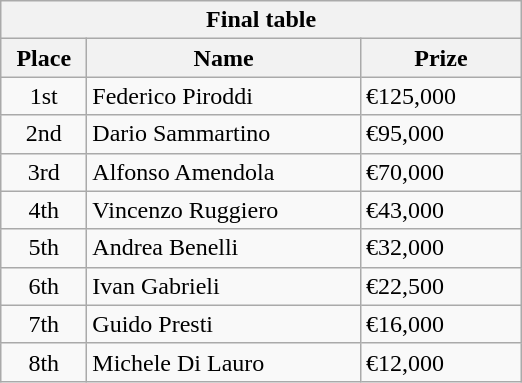<table class="wikitable">
<tr>
<th colspan="3">Final table</th>
</tr>
<tr>
<th style="width:50px;">Place</th>
<th style="width:175px;">Name</th>
<th style="width:100px;">Prize</th>
</tr>
<tr>
<td style="text-align:center;">1st</td>
<td> Federico Piroddi</td>
<td>€125,000</td>
</tr>
<tr>
<td style="text-align:center;">2nd</td>
<td> Dario Sammartino</td>
<td>€95,000</td>
</tr>
<tr>
<td style="text-align:center;">3rd</td>
<td> Alfonso Amendola</td>
<td>€70,000</td>
</tr>
<tr>
<td style="text-align:center;">4th</td>
<td> Vincenzo Ruggiero</td>
<td>€43,000</td>
</tr>
<tr>
<td style="text-align:center;">5th</td>
<td> Andrea Benelli</td>
<td>€32,000</td>
</tr>
<tr>
<td style="text-align:center;">6th</td>
<td> Ivan Gabrieli</td>
<td>€22,500</td>
</tr>
<tr>
<td style="text-align:center;">7th</td>
<td> Guido Presti</td>
<td>€16,000</td>
</tr>
<tr>
<td style="text-align:center;">8th</td>
<td> Michele Di Lauro</td>
<td>€12,000</td>
</tr>
</table>
